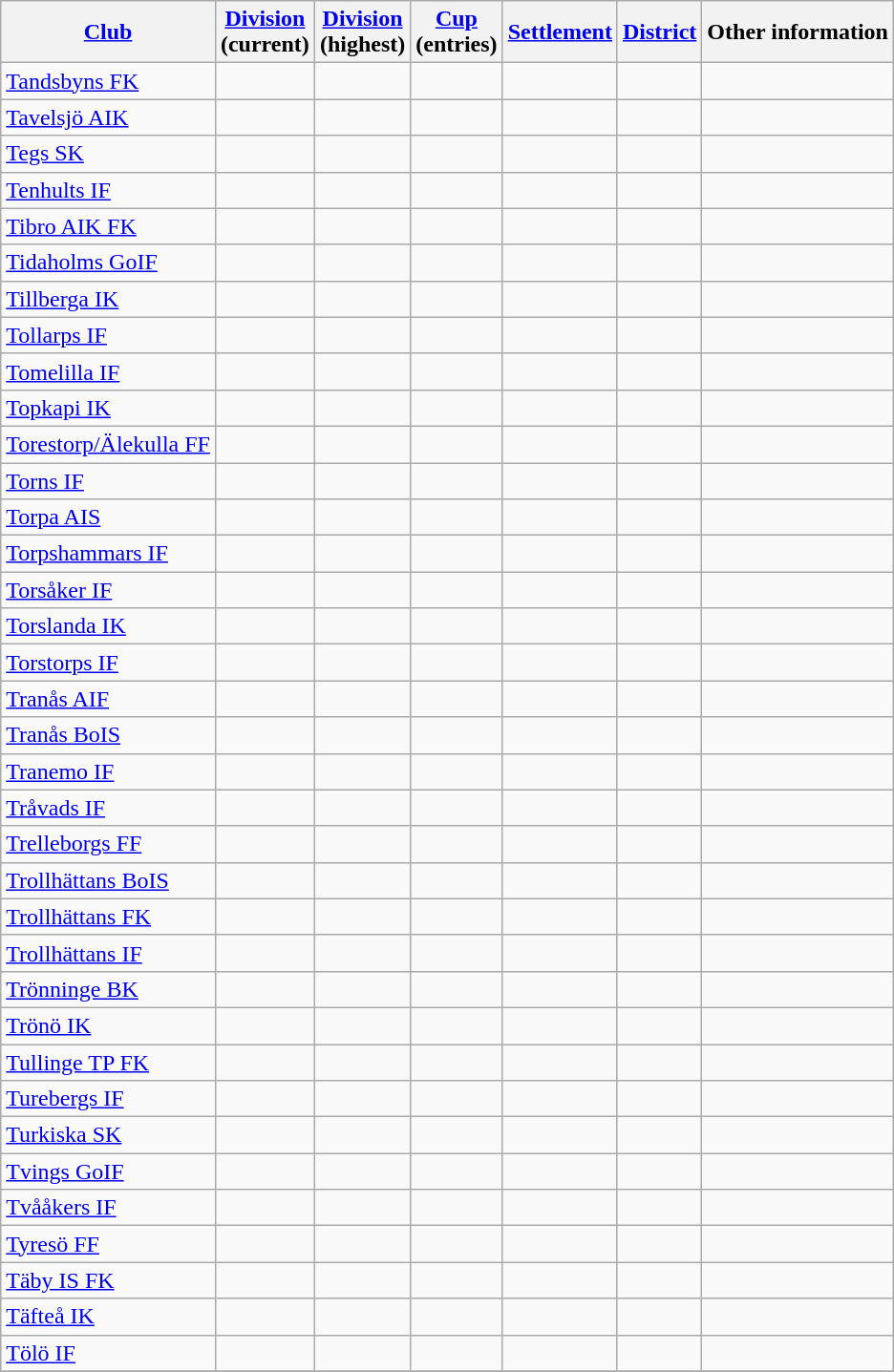<table class="wikitable" style="text-align:left">
<tr>
<th style= width="180px"><a href='#'>Club</a></th>
<th style= width="80px"><a href='#'>Division</a><br> (current)</th>
<th style= width="80px"><a href='#'>Division</a><br> (highest)</th>
<th style= width="60px"><a href='#'>Cup</a><br> (entries)</th>
<th style= width="110px"><a href='#'>Settlement</a></th>
<th style= width="110px"><a href='#'>District</a></th>
<th style= width="230px">Other information</th>
</tr>
<tr>
<td><a href='#'>Tandsbyns FK</a></td>
<td></td>
<td></td>
<td></td>
<td></td>
<td></td>
<td></td>
</tr>
<tr>
<td><a href='#'>Tavelsjö AIK</a></td>
<td></td>
<td></td>
<td></td>
<td></td>
<td></td>
<td></td>
</tr>
<tr>
<td><a href='#'>Tegs SK</a></td>
<td></td>
<td></td>
<td></td>
<td></td>
<td></td>
<td></td>
</tr>
<tr>
<td><a href='#'>Tenhults IF</a></td>
<td></td>
<td></td>
<td></td>
<td></td>
<td></td>
<td></td>
</tr>
<tr>
<td><a href='#'>Tibro AIK FK</a></td>
<td></td>
<td></td>
<td></td>
<td></td>
<td></td>
<td></td>
</tr>
<tr>
<td><a href='#'>Tidaholms GoIF</a></td>
<td></td>
<td></td>
<td></td>
<td></td>
<td></td>
<td></td>
</tr>
<tr>
<td><a href='#'>Tillberga IK</a></td>
<td></td>
<td></td>
<td></td>
<td></td>
<td></td>
<td></td>
</tr>
<tr>
<td><a href='#'>Tollarps IF</a></td>
<td></td>
<td></td>
<td></td>
<td></td>
<td></td>
<td></td>
</tr>
<tr>
<td><a href='#'>Tomelilla IF</a></td>
<td></td>
<td></td>
<td></td>
<td></td>
<td></td>
<td></td>
</tr>
<tr>
<td><a href='#'>Topkapi IK</a></td>
<td></td>
<td></td>
<td></td>
<td></td>
<td></td>
<td></td>
</tr>
<tr>
<td><a href='#'>Torestorp/Älekulla FF</a></td>
<td></td>
<td></td>
<td></td>
<td></td>
<td></td>
<td></td>
</tr>
<tr>
<td><a href='#'>Torns IF</a></td>
<td></td>
<td></td>
<td></td>
<td></td>
<td></td>
<td></td>
</tr>
<tr>
<td><a href='#'>Torpa AIS</a></td>
<td></td>
<td></td>
<td></td>
<td></td>
<td></td>
<td></td>
</tr>
<tr>
<td><a href='#'>Torpshammars IF</a></td>
<td></td>
<td></td>
<td></td>
<td></td>
<td></td>
<td></td>
</tr>
<tr>
<td><a href='#'>Torsåker IF</a></td>
<td></td>
<td></td>
<td></td>
<td></td>
<td></td>
<td></td>
</tr>
<tr>
<td><a href='#'>Torslanda IK</a></td>
<td></td>
<td></td>
<td></td>
<td></td>
<td></td>
<td></td>
</tr>
<tr>
<td><a href='#'>Torstorps IF</a></td>
<td></td>
<td></td>
<td></td>
<td></td>
<td></td>
<td></td>
</tr>
<tr>
<td><a href='#'>Tranås AIF</a></td>
<td></td>
<td></td>
<td></td>
<td></td>
<td></td>
<td></td>
</tr>
<tr>
<td><a href='#'>Tranås BoIS</a></td>
<td></td>
<td></td>
<td></td>
<td></td>
<td></td>
<td></td>
</tr>
<tr>
<td><a href='#'>Tranemo IF</a></td>
<td></td>
<td></td>
<td></td>
<td></td>
<td></td>
<td></td>
</tr>
<tr>
<td><a href='#'>Tråvads IF</a></td>
<td></td>
<td></td>
<td></td>
<td></td>
<td></td>
<td></td>
</tr>
<tr>
<td><a href='#'>Trelleborgs FF</a></td>
<td></td>
<td></td>
<td></td>
<td></td>
<td></td>
<td></td>
</tr>
<tr>
<td><a href='#'>Trollhättans BoIS</a></td>
<td></td>
<td></td>
<td></td>
<td></td>
<td></td>
<td></td>
</tr>
<tr>
<td><a href='#'>Trollhättans FK</a></td>
<td></td>
<td></td>
<td></td>
<td></td>
<td></td>
<td></td>
</tr>
<tr>
<td><a href='#'>Trollhättans IF</a></td>
<td></td>
<td></td>
<td></td>
<td></td>
<td></td>
<td></td>
</tr>
<tr>
<td><a href='#'>Trönninge BK</a></td>
<td></td>
<td></td>
<td></td>
<td></td>
<td></td>
<td></td>
</tr>
<tr>
<td><a href='#'>Trönö IK</a></td>
<td></td>
<td></td>
<td></td>
<td></td>
<td></td>
<td></td>
</tr>
<tr>
<td><a href='#'>Tullinge TP FK</a></td>
<td></td>
<td></td>
<td></td>
<td></td>
<td></td>
<td></td>
</tr>
<tr>
<td><a href='#'>Turebergs IF</a></td>
<td></td>
<td></td>
<td></td>
<td></td>
<td></td>
<td></td>
</tr>
<tr>
<td><a href='#'>Turkiska SK</a></td>
<td></td>
<td></td>
<td></td>
<td></td>
<td></td>
<td></td>
</tr>
<tr>
<td><a href='#'>Tvings GoIF</a></td>
<td></td>
<td></td>
<td></td>
<td></td>
<td></td>
<td></td>
</tr>
<tr>
<td><a href='#'>Tvååkers IF</a></td>
<td></td>
<td></td>
<td></td>
<td></td>
<td></td>
<td></td>
</tr>
<tr>
<td><a href='#'>Tyresö FF</a></td>
<td></td>
<td></td>
<td></td>
<td></td>
<td></td>
<td></td>
</tr>
<tr>
<td><a href='#'>Täby IS FK</a></td>
<td></td>
<td></td>
<td></td>
<td></td>
<td></td>
<td></td>
</tr>
<tr>
<td><a href='#'>Täfteå IK</a></td>
<td></td>
<td></td>
<td></td>
<td></td>
<td></td>
<td></td>
</tr>
<tr>
<td><a href='#'>Tölö IF</a></td>
<td></td>
<td></td>
<td></td>
<td></td>
<td></td>
<td></td>
</tr>
<tr>
</tr>
</table>
